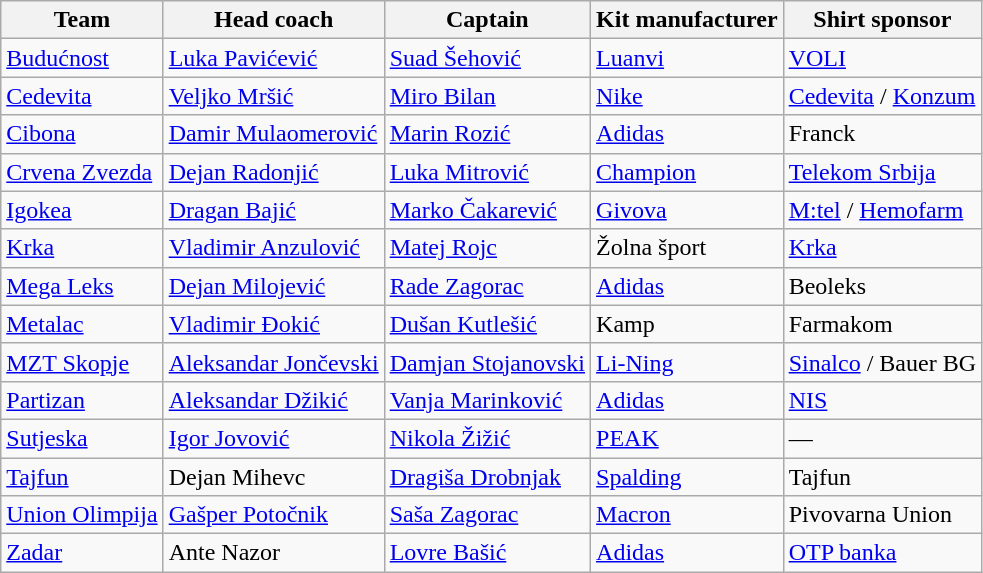<table class="wikitable sortable">
<tr>
<th>Team</th>
<th>Head coach</th>
<th>Captain</th>
<th>Kit manufacturer</th>
<th>Shirt sponsor</th>
</tr>
<tr>
<td><a href='#'>Budućnost</a></td>
<td> <a href='#'>Luka Pavićević</a></td>
<td> <a href='#'>Suad Šehović</a></td>
<td><a href='#'>Luanvi</a></td>
<td><a href='#'>VOLI</a></td>
</tr>
<tr>
<td><a href='#'>Cedevita</a></td>
<td> <a href='#'>Veljko Mršić</a></td>
<td> <a href='#'>Miro Bilan</a></td>
<td><a href='#'>Nike</a></td>
<td><a href='#'>Cedevita</a> / <a href='#'>Konzum</a></td>
</tr>
<tr>
<td><a href='#'>Cibona</a></td>
<td> <a href='#'>Damir Mulaomerović</a></td>
<td> <a href='#'>Marin Rozić</a></td>
<td><a href='#'>Adidas</a></td>
<td>Franck</td>
</tr>
<tr>
<td><a href='#'>Crvena Zvezda</a></td>
<td> <a href='#'>Dejan Radonjić</a></td>
<td> <a href='#'>Luka Mitrović</a></td>
<td><a href='#'>Champion</a></td>
<td><a href='#'>Telekom Srbija</a></td>
</tr>
<tr>
<td><a href='#'>Igokea</a></td>
<td> <a href='#'>Dragan Bajić</a></td>
<td> <a href='#'>Marko Čakarević</a></td>
<td><a href='#'>Givova</a></td>
<td><a href='#'>M:tel</a> / <a href='#'>Hemofarm</a></td>
</tr>
<tr>
<td><a href='#'>Krka</a></td>
<td> <a href='#'>Vladimir Anzulović</a></td>
<td> <a href='#'>Matej Rojc</a></td>
<td>Žolna šport</td>
<td><a href='#'>Krka</a></td>
</tr>
<tr>
<td><a href='#'>Mega Leks</a></td>
<td> <a href='#'>Dejan Milojević</a></td>
<td> <a href='#'>Rade Zagorac</a></td>
<td><a href='#'>Adidas</a></td>
<td>Beoleks</td>
</tr>
<tr>
<td><a href='#'>Metalac</a></td>
<td> <a href='#'>Vladimir Đokić</a></td>
<td> <a href='#'>Dušan Kutlešić</a></td>
<td>Kamp</td>
<td>Farmakom</td>
</tr>
<tr>
<td><a href='#'>MZT Skopje</a></td>
<td> <a href='#'>Aleksandar Jončevski</a></td>
<td> <a href='#'>Damjan Stojanovski</a></td>
<td><a href='#'>Li-Ning</a></td>
<td><a href='#'>Sinalco</a> / Bauer BG</td>
</tr>
<tr>
<td><a href='#'>Partizan</a></td>
<td> <a href='#'>Aleksandar Džikić</a></td>
<td> <a href='#'>Vanja Marinković</a></td>
<td><a href='#'>Adidas</a></td>
<td><a href='#'>NIS</a></td>
</tr>
<tr>
<td><a href='#'>Sutjeska</a></td>
<td> <a href='#'>Igor Jovović</a></td>
<td> <a href='#'>Nikola Žižić</a></td>
<td><a href='#'>PEAK</a></td>
<td>—</td>
</tr>
<tr>
<td><a href='#'>Tajfun</a></td>
<td> Dejan Mihevc</td>
<td> <a href='#'>Dragiša Drobnjak</a></td>
<td><a href='#'>Spalding</a></td>
<td>Tajfun</td>
</tr>
<tr>
<td><a href='#'>Union Olimpija</a></td>
<td> <a href='#'>Gašper Potočnik</a></td>
<td> <a href='#'>Saša Zagorac</a></td>
<td><a href='#'>Macron</a></td>
<td>Pivovarna Union</td>
</tr>
<tr>
<td><a href='#'>Zadar</a></td>
<td> Ante Nazor</td>
<td> <a href='#'>Lovre Bašić</a></td>
<td><a href='#'>Adidas</a></td>
<td><a href='#'>OTP banka</a></td>
</tr>
</table>
